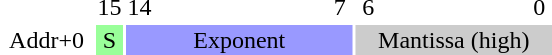<table style="text-align:center;">
<tr>
<td style="width:60px;"></td>
<td style="width:15px;">15</td>
<td style="width:15px;">14</td>
<td style="width:15px;"></td>
<td style="width:15px;"></td>
<td style="width:15px;"></td>
<td style="width:15px;"></td>
<td style="width:15px;"></td>
<td style="width:15px;"></td>
<td style="width:15px;">7</td>
<td style="width:15px;">6</td>
<td style="width:15px;"></td>
<td style="width:15px;"></td>
<td style="width:15px;"></td>
<td style="width:15px;"></td>
<td style="width:15px;"></td>
<td style="width:15px;">0</td>
</tr>
<tr>
<td colspan="1" style="background-color:#FFF;">Addr+0</td>
<td colspan="1" style="background-color:#9F9;">S</td>
<td colspan="8" style="background-color:#99F;">Exponent</td>
<td colspan="7" style="background-color:#CCC;">Mantissa (high)</td>
</tr>
</table>
